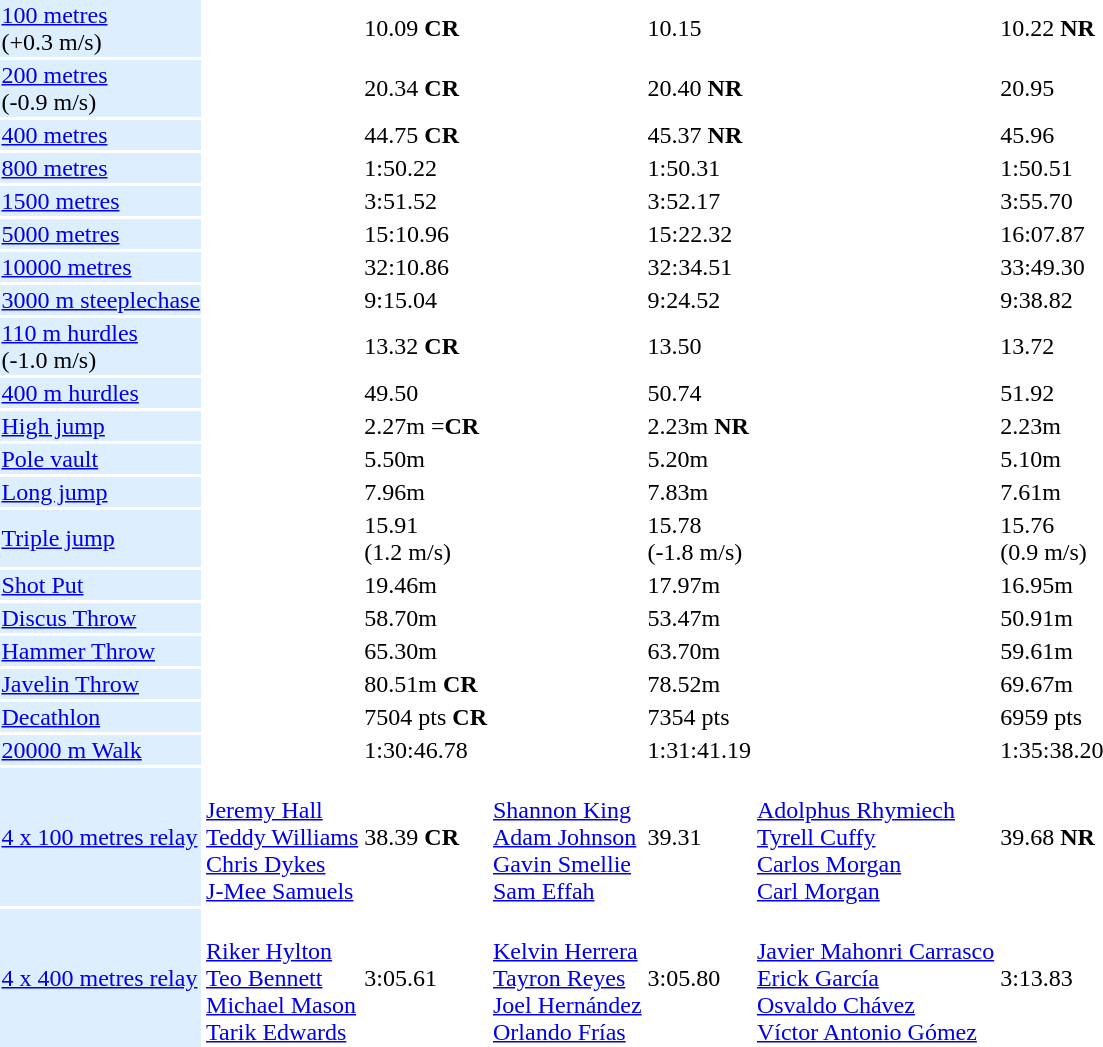<table>
<tr>
<td bgcolor = DDEEFF><a href='#'>100 metres</a> <br> (+0.3 m/s)</td>
<td></td>
<td>10.09 <strong>CR</strong></td>
<td></td>
<td>10.15</td>
<td></td>
<td>10.22 <strong>NR</strong></td>
</tr>
<tr>
<td bgcolor = DDEEFF><a href='#'>200 metres</a> <br> (-0.9 m/s)</td>
<td></td>
<td>20.34 <strong>CR</strong></td>
<td></td>
<td>20.40 <strong>NR</strong></td>
<td></td>
<td>20.95</td>
</tr>
<tr>
<td bgcolor = DDEEFF><a href='#'>400 metres</a></td>
<td></td>
<td>44.75 <strong>CR</strong></td>
<td></td>
<td>45.37  <strong>NR</strong></td>
<td></td>
<td>45.96</td>
</tr>
<tr>
<td bgcolor = DDEEFF><a href='#'>800 metres</a></td>
<td></td>
<td>1:50.22</td>
<td></td>
<td>1:50.31</td>
<td></td>
<td>1:50.51</td>
</tr>
<tr>
<td bgcolor = DDEEFF><a href='#'>1500 metres</a></td>
<td></td>
<td>3:51.52</td>
<td></td>
<td>3:52.17</td>
<td></td>
<td>3:55.70</td>
</tr>
<tr>
<td bgcolor = DDEEFF><a href='#'>5000 metres</a></td>
<td></td>
<td>15:10.96</td>
<td></td>
<td>15:22.32</td>
<td></td>
<td>16:07.87</td>
</tr>
<tr>
<td bgcolor = DDEEFF><a href='#'>10000 metres</a></td>
<td></td>
<td>32:10.86</td>
<td></td>
<td>32:34.51</td>
<td></td>
<td>33:49.30</td>
</tr>
<tr>
<td bgcolor = DDEEFF><a href='#'>3000 m steeplechase</a></td>
<td></td>
<td>9:15.04</td>
<td></td>
<td>9:24.52</td>
<td></td>
<td>9:38.82</td>
</tr>
<tr>
<td bgcolor = DDEEFF><a href='#'>110 m hurdles</a> <br> (-1.0 m/s)</td>
<td></td>
<td>13.32 <strong>CR</strong></td>
<td></td>
<td>13.50</td>
<td></td>
<td>13.72</td>
</tr>
<tr>
<td bgcolor = DDEEFF><a href='#'>400 m hurdles</a></td>
<td></td>
<td>49.50</td>
<td></td>
<td>50.74</td>
<td></td>
<td>51.92</td>
</tr>
<tr>
<td bgcolor = DDEEFF><a href='#'>High jump</a></td>
<td></td>
<td>2.27m  =<strong>CR</strong></td>
<td></td>
<td>2.23m <strong>NR</strong></td>
<td></td>
<td>2.23m</td>
</tr>
<tr>
<td bgcolor = DDEEFF><a href='#'>Pole vault</a></td>
<td></td>
<td>5.50m</td>
<td></td>
<td>5.20m</td>
<td></td>
<td>5.10m</td>
</tr>
<tr>
<td bgcolor = DDEEFF><a href='#'>Long jump</a></td>
<td></td>
<td>7.96m</td>
<td></td>
<td>7.83m</td>
<td></td>
<td>7.61m</td>
</tr>
<tr>
<td bgcolor = DDEEFF><a href='#'>Triple jump</a></td>
<td></td>
<td>15.91  <br> (1.2 m/s)</td>
<td></td>
<td>15.78  <br> (-1.8 m/s)</td>
<td></td>
<td>15.76  <br> (0.9 m/s)</td>
</tr>
<tr>
<td bgcolor = DDEEFF><a href='#'>Shot Put</a></td>
<td></td>
<td>19.46m</td>
<td></td>
<td>17.97m</td>
<td></td>
<td>16.95m</td>
</tr>
<tr>
<td bgcolor = DDEEFF><a href='#'>Discus Throw</a></td>
<td></td>
<td>58.70m</td>
<td></td>
<td>53.47m</td>
<td></td>
<td>50.91m</td>
</tr>
<tr>
<td bgcolor = DDEEFF><a href='#'>Hammer Throw</a></td>
<td></td>
<td>65.30m</td>
<td></td>
<td>63.70m</td>
<td></td>
<td>59.61m</td>
</tr>
<tr>
<td bgcolor = DDEEFF><a href='#'>Javelin Throw</a></td>
<td></td>
<td>80.51m <strong>CR</strong></td>
<td></td>
<td>78.52m</td>
<td></td>
<td>69.67m</td>
</tr>
<tr>
<td bgcolor = DDEEFF><a href='#'>Decathlon</a></td>
<td></td>
<td>7504 pts <strong>CR</strong></td>
<td></td>
<td>7354 pts</td>
<td></td>
<td>6959 pts</td>
</tr>
<tr>
<td bgcolor = DDEEFF><a href='#'>20000 m Walk</a></td>
<td></td>
<td>1:30:46.78</td>
<td></td>
<td>1:31:41.19</td>
<td></td>
<td>1:35:38.20</td>
</tr>
<tr>
<td bgcolor = DDEEFF><a href='#'>4 x 100 metres relay</a></td>
<td>  <br> <a href='#'>Jeremy Hall</a> <br> <a href='#'>Teddy Williams</a> <br> <a href='#'>Chris Dykes</a> <br> <a href='#'>J-Mee Samuels</a></td>
<td>38.39 <strong>CR</strong></td>
<td>  <br> <a href='#'>Shannon King</a> <br> <a href='#'>Adam Johnson</a> <br> <a href='#'>Gavin Smellie</a> <br> <a href='#'>Sam Effah</a></td>
<td>39.31</td>
<td>  <br> <a href='#'>Adolphus Rhymiech</a> <br> <a href='#'>Tyrell Cuffy</a> <br> <a href='#'>Carlos Morgan</a> <br> <a href='#'>Carl Morgan</a></td>
<td>39.68 <strong>NR</strong></td>
</tr>
<tr>
<td bgcolor = DDEEFF><a href='#'>4 x 400 metres relay</a></td>
<td>  <br> <a href='#'>Riker Hylton</a> <br> <a href='#'>Teo Bennett</a> <br> <a href='#'>Michael Mason</a> <br> <a href='#'>Tarik Edwards</a></td>
<td>3:05.61</td>
<td>  <br> <a href='#'>Kelvin Herrera</a> <br> <a href='#'>Tayron Reyes</a> <br> <a href='#'>Joel Hernández</a> <br> <a href='#'>Orlando Frías</a></td>
<td>3:05.80</td>
<td>  <br> <a href='#'>Javier Mahonri Carrasco</a> <br> <a href='#'>Erick García</a> <br> <a href='#'>Osvaldo Chávez</a> <br> <a href='#'>Víctor Antonio Gómez</a></td>
<td>3:13.83</td>
</tr>
</table>
